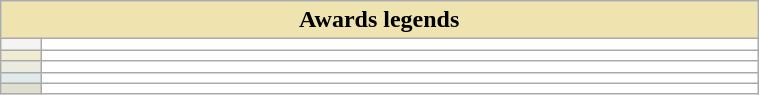<table class="wikitable" style="background-color:#FFFFFF;width:40%;">
<tr>
<th colspan="2" style="background-color:#EFE4B0;">Awards legends</th>
</tr>
<tr>
<td style="background-color:#F4F4F4;width:20px;"></td>
<td></td>
</tr>
<tr>
<td style="background-color:#EFECD1;width:20px;"></td>
<td></td>
</tr>
<tr>
<td style="background-color:#EBEBE0;width:20px;"></td>
<td></td>
</tr>
<tr>
<td style="background-color:#E0EAEA;width:20px;"></td>
<td></td>
</tr>
<tr>
<td style="background-color:#E0E0D1;width:20px;"></td>
<td></td>
</tr>
</table>
